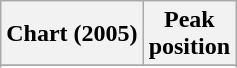<table class="wikitable sortable plainrowheaders" style="text-align:center">
<tr>
<th scope="col">Chart (2005)</th>
<th scope="col">Peak<br>position</th>
</tr>
<tr>
</tr>
<tr>
</tr>
<tr>
</tr>
<tr>
</tr>
<tr>
</tr>
</table>
